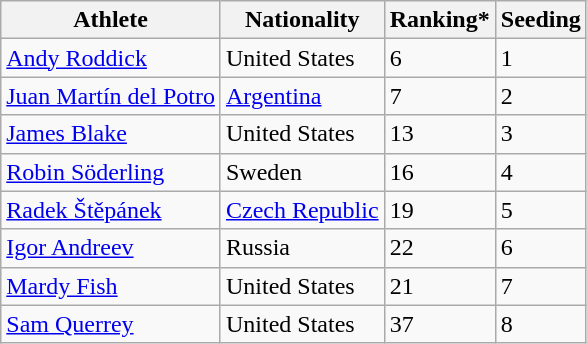<table class="wikitable" border="1">
<tr>
<th>Athlete</th>
<th>Nationality</th>
<th>Ranking*</th>
<th>Seeding</th>
</tr>
<tr>
<td><a href='#'>Andy Roddick</a></td>
<td> United States</td>
<td>6</td>
<td>1</td>
</tr>
<tr>
<td><a href='#'>Juan Martín del Potro</a></td>
<td> <a href='#'>Argentina</a></td>
<td>7</td>
<td>2</td>
</tr>
<tr>
<td><a href='#'>James Blake</a></td>
<td> United States</td>
<td>13</td>
<td>3</td>
</tr>
<tr>
<td><a href='#'>Robin Söderling</a></td>
<td> Sweden</td>
<td>16</td>
<td>4</td>
</tr>
<tr>
<td><a href='#'>Radek Štěpánek</a></td>
<td> <a href='#'>Czech Republic</a></td>
<td>19</td>
<td>5</td>
</tr>
<tr>
<td><a href='#'>Igor Andreev</a></td>
<td> Russia</td>
<td>22</td>
<td>6</td>
</tr>
<tr>
<td><a href='#'>Mardy Fish</a></td>
<td> United States</td>
<td>21</td>
<td>7</td>
</tr>
<tr>
<td><a href='#'>Sam Querrey</a></td>
<td> United States</td>
<td>37</td>
<td>8</td>
</tr>
</table>
